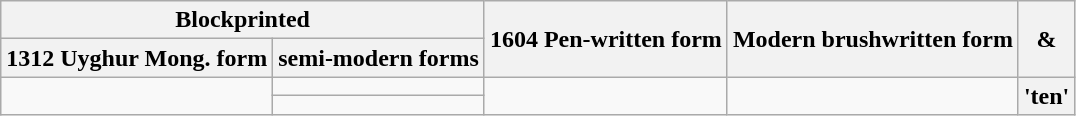<table class="wikitable" style="text-align: center">
<tr>
<th colspan="2">Blockprinted</th>
<th rowspan="2">1604 Pen-written form</th>
<th rowspan="2">Modern brushwritten form</th>
<th rowspan="2"><em></em> & </th>
</tr>
<tr>
<th>1312 Uyghur Mong. form</th>
<th>semi-modern forms</th>
</tr>
<tr>
<td rowspan="2"></td>
<td></td>
<td rowspan="2"></td>
<td rowspan="2"></td>
<th rowspan="2"><em></em> 'ten'</th>
</tr>
<tr>
<td></td>
</tr>
</table>
